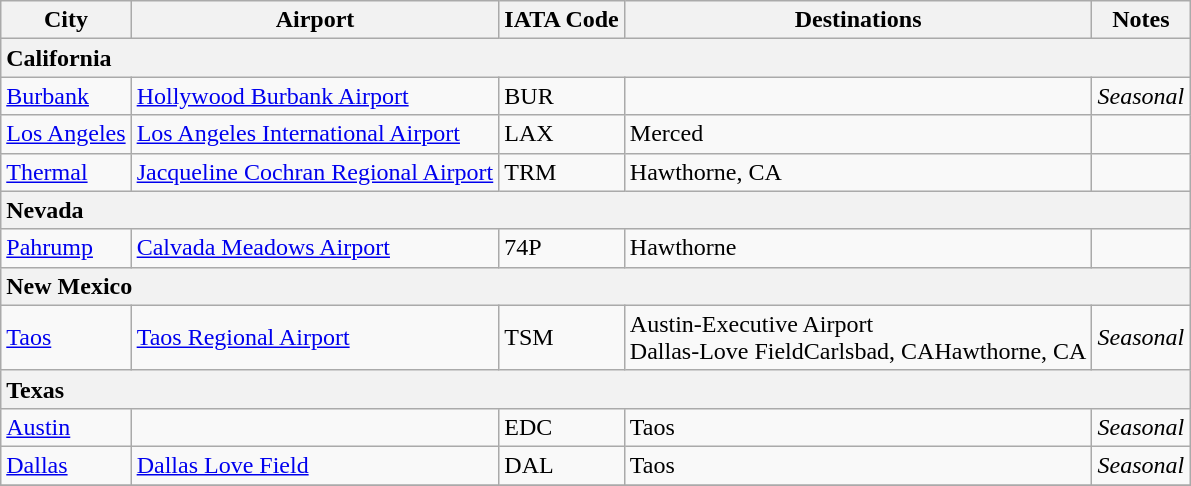<table class="wikitable">
<tr>
<th>City</th>
<th>Airport</th>
<th>IATA Code</th>
<th>Destinations</th>
<th>Notes</th>
</tr>
<tr>
<th colspan="5" style="text-align: left;">California</th>
</tr>
<tr>
<td><a href='#'>Burbank</a></td>
<td><a href='#'>Hollywood Burbank Airport</a></td>
<td>BUR</td>
<td></td>
<td><em>Seasonal</em></td>
</tr>
<tr>
<td><a href='#'>Los Angeles</a></td>
<td><a href='#'>Los Angeles International Airport</a></td>
<td>LAX</td>
<td>Merced</td>
<td></td>
</tr>
<tr>
<td><a href='#'>Thermal</a></td>
<td><a href='#'>Jacqueline Cochran Regional Airport</a></td>
<td>TRM</td>
<td>Hawthorne, CA</td>
<td></td>
</tr>
<tr>
<th colspan="5" style="text-align: left;">Nevada</th>
</tr>
<tr>
<td><a href='#'>Pahrump</a></td>
<td><a href='#'>Calvada Meadows Airport</a></td>
<td>74P</td>
<td>Hawthorne</td>
<td></td>
</tr>
<tr>
<th colspan="5" style="text-align: left;">New Mexico</th>
</tr>
<tr>
<td><a href='#'>Taos</a></td>
<td><a href='#'>Taos Regional Airport</a></td>
<td>TSM</td>
<td>Austin-Executive Airport<br>Dallas-Love FieldCarlsbad, CAHawthorne, CA</td>
<td><em>Seasonal</em></td>
</tr>
<tr>
<th colspan="5" style="text-align: left;">Texas</th>
</tr>
<tr>
<td><a href='#'>Austin</a></td>
<td></td>
<td>EDC</td>
<td>Taos</td>
<td><em>Seasonal</em></td>
</tr>
<tr>
<td><a href='#'>Dallas</a></td>
<td><a href='#'>Dallas Love Field</a></td>
<td>DAL</td>
<td>Taos</td>
<td><em>Seasonal</em></td>
</tr>
<tr>
</tr>
</table>
